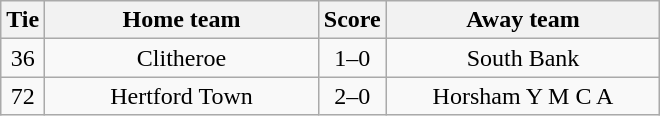<table class="wikitable" style="text-align:center;">
<tr>
<th width=20>Tie</th>
<th width=175>Home team</th>
<th width=20>Score</th>
<th width=175>Away team</th>
</tr>
<tr>
<td>36</td>
<td>Clitheroe</td>
<td>1–0</td>
<td>South Bank</td>
</tr>
<tr>
<td>72</td>
<td>Hertford Town</td>
<td>2–0</td>
<td>Horsham Y M C A</td>
</tr>
</table>
